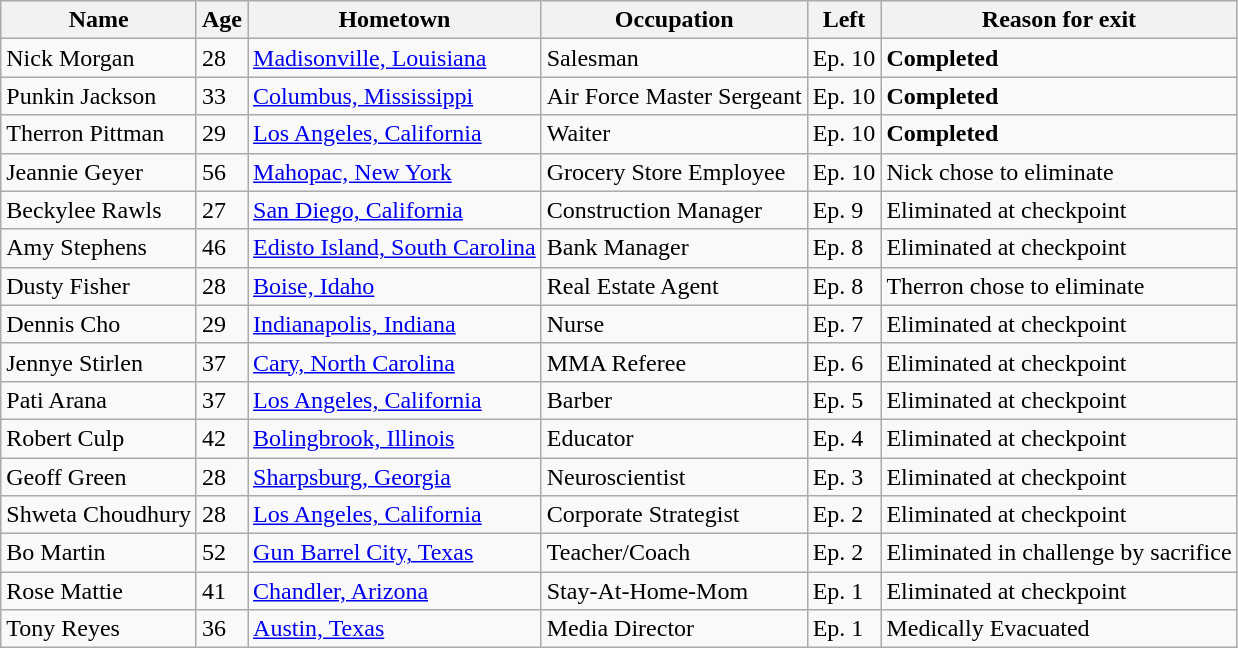<table class="wikitable">
<tr>
<th>Name</th>
<th>Age</th>
<th>Hometown</th>
<th>Occupation</th>
<th>Left</th>
<th>Reason for exit</th>
</tr>
<tr>
<td>Nick Morgan</td>
<td>28</td>
<td><a href='#'>Madisonville, Louisiana</a></td>
<td>Salesman</td>
<td>Ep. 10</td>
<td><strong>Completed</strong></td>
</tr>
<tr>
<td>Punkin Jackson</td>
<td>33</td>
<td><a href='#'>Columbus, Mississippi</a></td>
<td>Air Force Master Sergeant</td>
<td>Ep. 10</td>
<td><strong>Completed</strong></td>
</tr>
<tr>
<td>Therron Pittman</td>
<td>29</td>
<td><a href='#'>Los Angeles, California</a></td>
<td>Waiter</td>
<td>Ep. 10</td>
<td><strong>Completed</strong></td>
</tr>
<tr>
<td>Jeannie Geyer</td>
<td>56</td>
<td><a href='#'>Mahopac, New York</a></td>
<td>Grocery Store Employee</td>
<td>Ep. 10</td>
<td>Nick chose to eliminate</td>
</tr>
<tr>
<td>Beckylee Rawls</td>
<td>27</td>
<td><a href='#'>San Diego, California</a></td>
<td>Construction Manager</td>
<td>Ep. 9</td>
<td>Eliminated at checkpoint</td>
</tr>
<tr>
<td>Amy Stephens</td>
<td>46</td>
<td><a href='#'>Edisto Island, South Carolina</a></td>
<td>Bank Manager</td>
<td>Ep. 8</td>
<td>Eliminated at checkpoint</td>
</tr>
<tr>
<td>Dusty Fisher</td>
<td>28</td>
<td><a href='#'>Boise, Idaho</a></td>
<td>Real Estate Agent</td>
<td>Ep. 8</td>
<td>Therron chose to eliminate</td>
</tr>
<tr>
<td>Dennis Cho</td>
<td>29</td>
<td><a href='#'>Indianapolis, Indiana</a></td>
<td>Nurse</td>
<td>Ep. 7</td>
<td>Eliminated at checkpoint</td>
</tr>
<tr>
<td>Jennye Stirlen</td>
<td>37</td>
<td><a href='#'>Cary, North Carolina</a></td>
<td>MMA Referee</td>
<td>Ep. 6</td>
<td>Eliminated at checkpoint</td>
</tr>
<tr>
<td>Pati Arana</td>
<td>37</td>
<td><a href='#'>Los Angeles, California</a></td>
<td>Barber</td>
<td>Ep. 5</td>
<td>Eliminated at checkpoint</td>
</tr>
<tr>
<td>Robert Culp</td>
<td>42</td>
<td><a href='#'>Bolingbrook, Illinois</a></td>
<td>Educator</td>
<td>Ep. 4</td>
<td>Eliminated at checkpoint</td>
</tr>
<tr>
<td>Geoff Green</td>
<td>28</td>
<td><a href='#'>Sharpsburg, Georgia</a></td>
<td>Neuroscientist</td>
<td>Ep. 3</td>
<td>Eliminated at checkpoint</td>
</tr>
<tr>
<td>Shweta Choudhury</td>
<td>28</td>
<td><a href='#'>Los Angeles, California</a></td>
<td>Corporate Strategist</td>
<td>Ep. 2</td>
<td>Eliminated at checkpoint</td>
</tr>
<tr>
<td>Bo Martin</td>
<td>52</td>
<td><a href='#'>Gun Barrel City, Texas</a></td>
<td>Teacher/Coach</td>
<td>Ep. 2</td>
<td>Eliminated in challenge by sacrifice</td>
</tr>
<tr>
<td>Rose Mattie</td>
<td>41</td>
<td><a href='#'>Chandler, Arizona</a></td>
<td>Stay-At-Home-Mom</td>
<td>Ep. 1</td>
<td>Eliminated at checkpoint</td>
</tr>
<tr>
<td>Tony Reyes</td>
<td>36</td>
<td><a href='#'>Austin, Texas</a></td>
<td>Media Director</td>
<td>Ep. 1</td>
<td>Medically Evacuated</td>
</tr>
</table>
